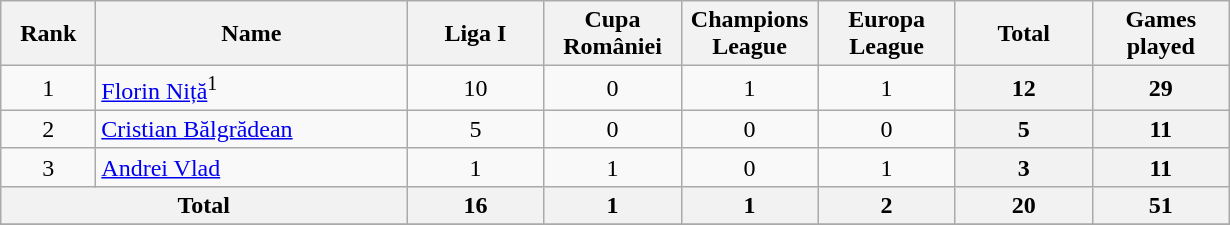<table class="wikitable" style="text-align:center;">
<tr>
<th style="width:56px;">Rank</th>
<th style="width:200px;">Name</th>
<th style="width:84px;">Liga I</th>
<th style="width:84px;">Cupa României</th>
<th style="width:84px;">Champions League</th>
<th style="width:84px;">Europa League</th>
<th style="width:84px;">Total</th>
<th style="width:84px;">Games played</th>
</tr>
<tr>
<td>1</td>
<td align="left"> <a href='#'>Florin Niță</a><sup>1</sup></td>
<td>10</td>
<td>0</td>
<td>1</td>
<td>1</td>
<th>12</th>
<th>29</th>
</tr>
<tr>
<td>2</td>
<td align="left"> <a href='#'>Cristian Bălgrădean</a></td>
<td>5</td>
<td>0</td>
<td>0</td>
<td>0</td>
<th>5</th>
<th>11</th>
</tr>
<tr>
<td>3</td>
<td align="left"> <a href='#'>Andrei Vlad</a></td>
<td>1</td>
<td>1</td>
<td>0</td>
<td>1</td>
<th>3</th>
<th>11</th>
</tr>
<tr>
<th colspan="2">Total</th>
<th>16</th>
<th>1</th>
<th>1</th>
<th>2</th>
<th>20</th>
<th>51</th>
</tr>
<tr>
</tr>
</table>
